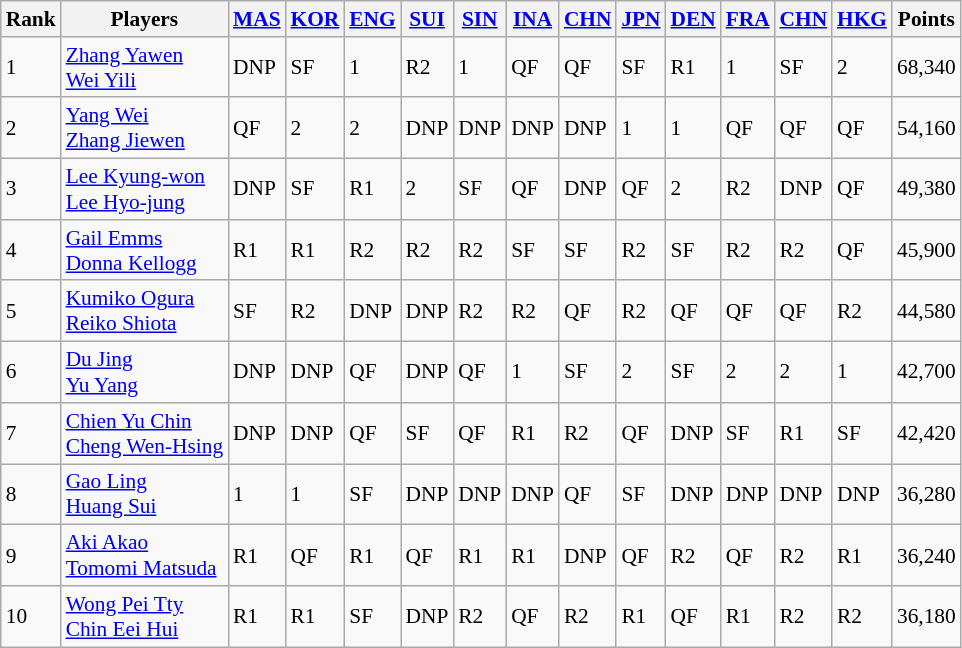<table class=wikitable style="font-size:89%;">
<tr>
<th>Rank</th>
<th>Players</th>
<th><a href='#'>MAS</a></th>
<th><a href='#'>KOR</a></th>
<th><a href='#'>ENG</a></th>
<th><a href='#'>SUI</a></th>
<th><a href='#'>SIN</a></th>
<th><a href='#'>INA</a></th>
<th><a href='#'>CHN</a></th>
<th><a href='#'>JPN</a></th>
<th><a href='#'>DEN</a></th>
<th><a href='#'>FRA</a></th>
<th><a href='#'>CHN</a></th>
<th><a href='#'>HKG</a></th>
<th>Points</th>
</tr>
<tr>
<td>1</td>
<td> <a href='#'>Zhang Yawen</a> <br>  <a href='#'>Wei Yili</a></td>
<td>DNP</td>
<td>SF</td>
<td>1</td>
<td>R2</td>
<td>1</td>
<td>QF</td>
<td>QF</td>
<td>SF</td>
<td>R1</td>
<td>1</td>
<td>SF</td>
<td>2</td>
<td>68,340</td>
</tr>
<tr>
<td>2</td>
<td> <a href='#'>Yang Wei</a> <br>  <a href='#'>Zhang Jiewen</a></td>
<td>QF</td>
<td>2</td>
<td>2</td>
<td>DNP</td>
<td>DNP</td>
<td>DNP</td>
<td>DNP</td>
<td>1</td>
<td>1</td>
<td>QF</td>
<td>QF</td>
<td>QF</td>
<td>54,160</td>
</tr>
<tr>
<td>3</td>
<td> <a href='#'>Lee Kyung-won</a> <br>  <a href='#'>Lee Hyo-jung</a></td>
<td>DNP</td>
<td>SF</td>
<td>R1</td>
<td>2</td>
<td>SF</td>
<td>QF</td>
<td>DNP</td>
<td>QF</td>
<td>2</td>
<td>R2</td>
<td>DNP</td>
<td>QF</td>
<td>49,380</td>
</tr>
<tr>
<td>4</td>
<td> <a href='#'>Gail Emms</a> <br>  <a href='#'>Donna Kellogg</a></td>
<td>R1</td>
<td>R1</td>
<td>R2</td>
<td>R2</td>
<td>R2</td>
<td>SF</td>
<td>SF</td>
<td>R2</td>
<td>SF</td>
<td>R2</td>
<td>R2</td>
<td>QF</td>
<td>45,900</td>
</tr>
<tr>
<td>5</td>
<td> <a href='#'>Kumiko Ogura</a> <br>  <a href='#'>Reiko Shiota</a></td>
<td>SF</td>
<td>R2</td>
<td>DNP</td>
<td>DNP</td>
<td>R2</td>
<td>R2</td>
<td>QF</td>
<td>R2</td>
<td>QF</td>
<td>QF</td>
<td>QF</td>
<td>R2</td>
<td>44,580</td>
</tr>
<tr>
<td>6</td>
<td> <a href='#'>Du Jing</a> <br>  <a href='#'>Yu Yang</a></td>
<td>DNP</td>
<td>DNP</td>
<td>QF</td>
<td>DNP</td>
<td>QF</td>
<td>1</td>
<td>SF</td>
<td>2</td>
<td>SF</td>
<td>2</td>
<td>2</td>
<td>1</td>
<td>42,700</td>
</tr>
<tr>
<td>7</td>
<td> <a href='#'>Chien Yu Chin</a> <br>  <a href='#'>Cheng Wen-Hsing</a></td>
<td>DNP</td>
<td>DNP</td>
<td>QF</td>
<td>SF</td>
<td>QF</td>
<td>R1</td>
<td>R2</td>
<td>QF</td>
<td>DNP</td>
<td>SF</td>
<td>R1</td>
<td>SF</td>
<td>42,420</td>
</tr>
<tr>
<td>8</td>
<td> <a href='#'>Gao Ling</a> <br>  <a href='#'>Huang Sui</a></td>
<td>1</td>
<td>1</td>
<td>SF</td>
<td>DNP</td>
<td>DNP</td>
<td>DNP</td>
<td>QF</td>
<td>SF</td>
<td>DNP</td>
<td>DNP</td>
<td>DNP</td>
<td>DNP</td>
<td>36,280</td>
</tr>
<tr>
<td>9</td>
<td> <a href='#'>Aki Akao</a> <br>  <a href='#'>Tomomi Matsuda</a></td>
<td>R1</td>
<td>QF</td>
<td>R1</td>
<td>QF</td>
<td>R1</td>
<td>R1</td>
<td>DNP</td>
<td>QF</td>
<td>R2</td>
<td>QF</td>
<td>R2</td>
<td>R1</td>
<td>36,240</td>
</tr>
<tr>
<td>10</td>
<td> <a href='#'>Wong Pei Tty</a> <br>  <a href='#'>Chin Eei Hui</a></td>
<td>R1</td>
<td>R1</td>
<td>SF</td>
<td>DNP</td>
<td>R2</td>
<td>QF</td>
<td>R2</td>
<td>R1</td>
<td>QF</td>
<td>R1</td>
<td>R2</td>
<td>R2</td>
<td>36,180</td>
</tr>
</table>
